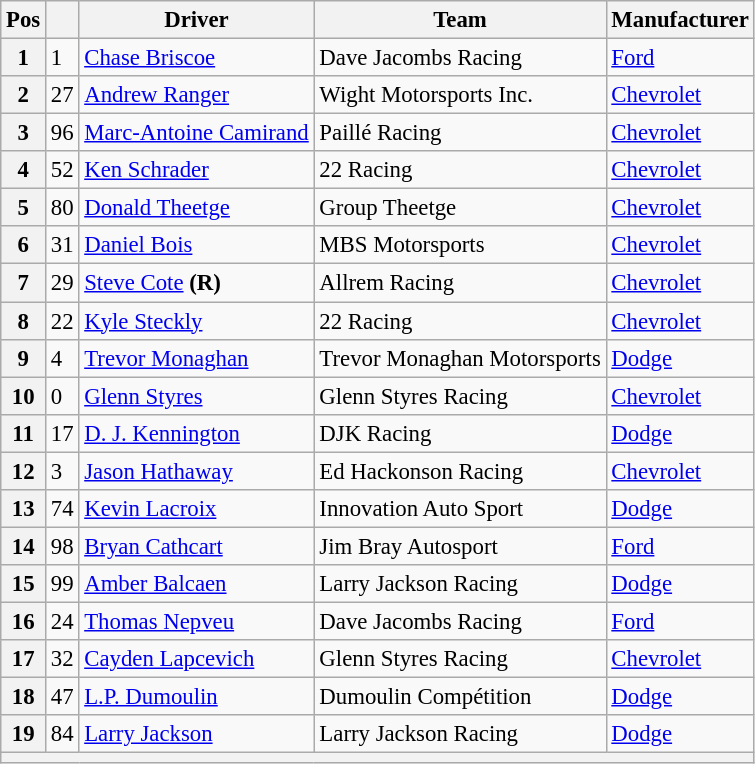<table class="wikitable" style="font-size: 95%;">
<tr>
<th>Pos</th>
<th></th>
<th>Driver</th>
<th>Team</th>
<th>Manufacturer</th>
</tr>
<tr>
<th>1</th>
<td>1</td>
<td><a href='#'>Chase Briscoe</a></td>
<td>Dave Jacombs Racing</td>
<td><a href='#'>Ford</a></td>
</tr>
<tr>
<th>2</th>
<td>27</td>
<td><a href='#'>Andrew Ranger</a></td>
<td>Wight Motorsports Inc.</td>
<td><a href='#'>Chevrolet</a></td>
</tr>
<tr>
<th>3</th>
<td>96</td>
<td><a href='#'>Marc-Antoine Camirand</a></td>
<td>Paillé Racing</td>
<td><a href='#'>Chevrolet</a></td>
</tr>
<tr>
<th>4</th>
<td>52</td>
<td><a href='#'>Ken Schrader</a></td>
<td>22 Racing</td>
<td><a href='#'>Chevrolet</a></td>
</tr>
<tr>
<th>5</th>
<td>80</td>
<td><a href='#'>Donald Theetge</a></td>
<td>Group Theetge</td>
<td><a href='#'>Chevrolet</a></td>
</tr>
<tr>
<th>6</th>
<td>31</td>
<td><a href='#'>Daniel Bois</a></td>
<td>MBS Motorsports</td>
<td><a href='#'>Chevrolet</a></td>
</tr>
<tr>
<th>7</th>
<td>29</td>
<td><a href='#'>Steve Cote</a> <strong>(R)</strong></td>
<td>Allrem Racing</td>
<td><a href='#'>Chevrolet</a></td>
</tr>
<tr>
<th>8</th>
<td>22</td>
<td><a href='#'>Kyle Steckly</a></td>
<td>22 Racing</td>
<td><a href='#'>Chevrolet</a></td>
</tr>
<tr>
<th>9</th>
<td>4</td>
<td><a href='#'>Trevor Monaghan</a></td>
<td>Trevor Monaghan Motorsports</td>
<td><a href='#'>Dodge</a></td>
</tr>
<tr>
<th>10</th>
<td>0</td>
<td><a href='#'>Glenn Styres</a></td>
<td>Glenn Styres Racing</td>
<td><a href='#'>Chevrolet</a></td>
</tr>
<tr>
<th>11</th>
<td>17</td>
<td><a href='#'>D. J. Kennington</a></td>
<td>DJK Racing</td>
<td><a href='#'>Dodge</a></td>
</tr>
<tr>
<th>12</th>
<td>3</td>
<td><a href='#'>Jason Hathaway</a></td>
<td>Ed Hackonson Racing</td>
<td><a href='#'>Chevrolet</a></td>
</tr>
<tr>
<th>13</th>
<td>74</td>
<td><a href='#'>Kevin Lacroix</a></td>
<td>Innovation Auto Sport</td>
<td><a href='#'>Dodge</a></td>
</tr>
<tr>
<th>14</th>
<td>98</td>
<td><a href='#'>Bryan Cathcart</a></td>
<td>Jim Bray Autosport</td>
<td><a href='#'>Ford</a></td>
</tr>
<tr>
<th>15</th>
<td>99</td>
<td><a href='#'>Amber Balcaen</a></td>
<td>Larry Jackson Racing</td>
<td><a href='#'>Dodge</a></td>
</tr>
<tr>
<th>16</th>
<td>24</td>
<td><a href='#'>Thomas Nepveu</a></td>
<td>Dave Jacombs Racing</td>
<td><a href='#'>Ford</a></td>
</tr>
<tr>
<th>17</th>
<td>32</td>
<td><a href='#'>Cayden Lapcevich</a></td>
<td>Glenn Styres Racing</td>
<td><a href='#'>Chevrolet</a></td>
</tr>
<tr>
<th>18</th>
<td>47</td>
<td><a href='#'>L.P. Dumoulin</a></td>
<td>Dumoulin Compétition</td>
<td><a href='#'>Dodge</a></td>
</tr>
<tr>
<th>19</th>
<td>84</td>
<td><a href='#'>Larry Jackson</a></td>
<td>Larry Jackson Racing</td>
<td><a href='#'>Dodge</a></td>
</tr>
<tr>
<th colspan="5"></th>
</tr>
</table>
